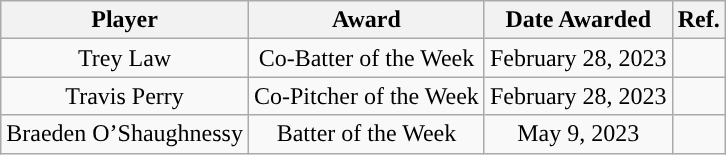<table class="wikitable sortable sortable" style="text-align: center">
<tr align=center>
<th>Player</th>
<th>Award</th>
<th>Date Awarded</th>
<th>Ref.</th>
</tr>
<tr>
<td>Trey Law</td>
<td rowspan="1">Co-Batter of the Week</td>
<td rowspan="1">February 28, 2023</td>
<td rowspan="1"></td>
</tr>
<tr>
<td>Travis Perry</td>
<td rowspan="1">Co-Pitcher of the Week</td>
<td rowspan="1">February 28, 2023</td>
<td rowspan="1"></td>
</tr>
<tr>
<td>Braeden O’Shaughnessy</td>
<td rowspan="1">Batter of the Week</td>
<td rowspan="1">May 9, 2023</td>
<td rowspan="1"></td>
</tr>
</table>
